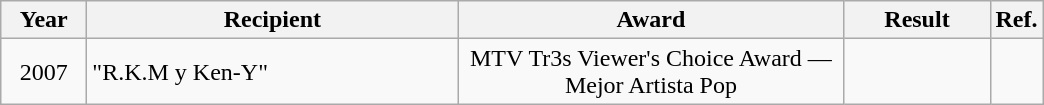<table class="wikitable">
<tr>
<th width="50">Year</th>
<th width="240">Recipient</th>
<th width="250">Award</th>
<th width="90">Result</th>
<th width="18">Ref.</th>
</tr>
<tr>
<td align="center" rowspan="1">2007</td>
<td rowspan="1">"R.K.M y Ken-Y"</td>
<td align="center">MTV Tr3s Viewer's Choice Award — Mejor Artista Pop</td>
<td></td>
<td></td>
</tr>
</table>
